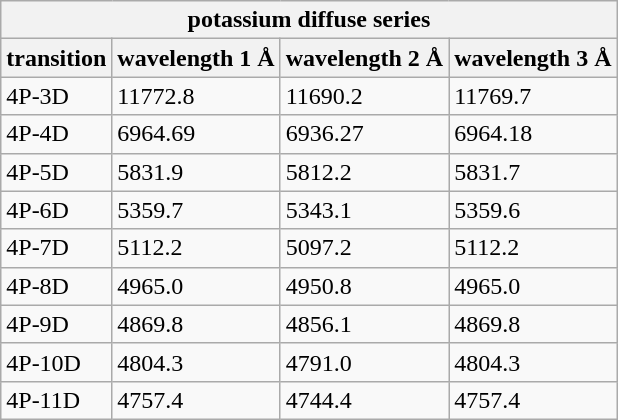<table class="wikitable">
<tr>
<th colspan=4>potassium diffuse series</th>
</tr>
<tr>
<th>transition</th>
<th>wavelength 1 Å</th>
<th>wavelength 2 Å</th>
<th>wavelength 3 Å</th>
</tr>
<tr>
<td>4P-3D</td>
<td>11772.8</td>
<td>11690.2</td>
<td>11769.7</td>
</tr>
<tr>
<td>4P-4D</td>
<td>6964.69</td>
<td>6936.27</td>
<td>6964.18</td>
</tr>
<tr>
<td>4P-5D</td>
<td>5831.9</td>
<td>5812.2</td>
<td>5831.7</td>
</tr>
<tr>
<td>4P-6D</td>
<td>5359.7</td>
<td>5343.1</td>
<td>5359.6</td>
</tr>
<tr>
<td>4P-7D</td>
<td>5112.2</td>
<td>5097.2</td>
<td>5112.2</td>
</tr>
<tr>
<td>4P-8D</td>
<td>4965.0</td>
<td>4950.8</td>
<td>4965.0</td>
</tr>
<tr>
<td>4P-9D</td>
<td>4869.8</td>
<td>4856.1</td>
<td>4869.8</td>
</tr>
<tr>
<td>4P-10D</td>
<td>4804.3</td>
<td>4791.0</td>
<td>4804.3</td>
</tr>
<tr>
<td>4P-11D</td>
<td>4757.4</td>
<td>4744.4</td>
<td>4757.4</td>
</tr>
</table>
